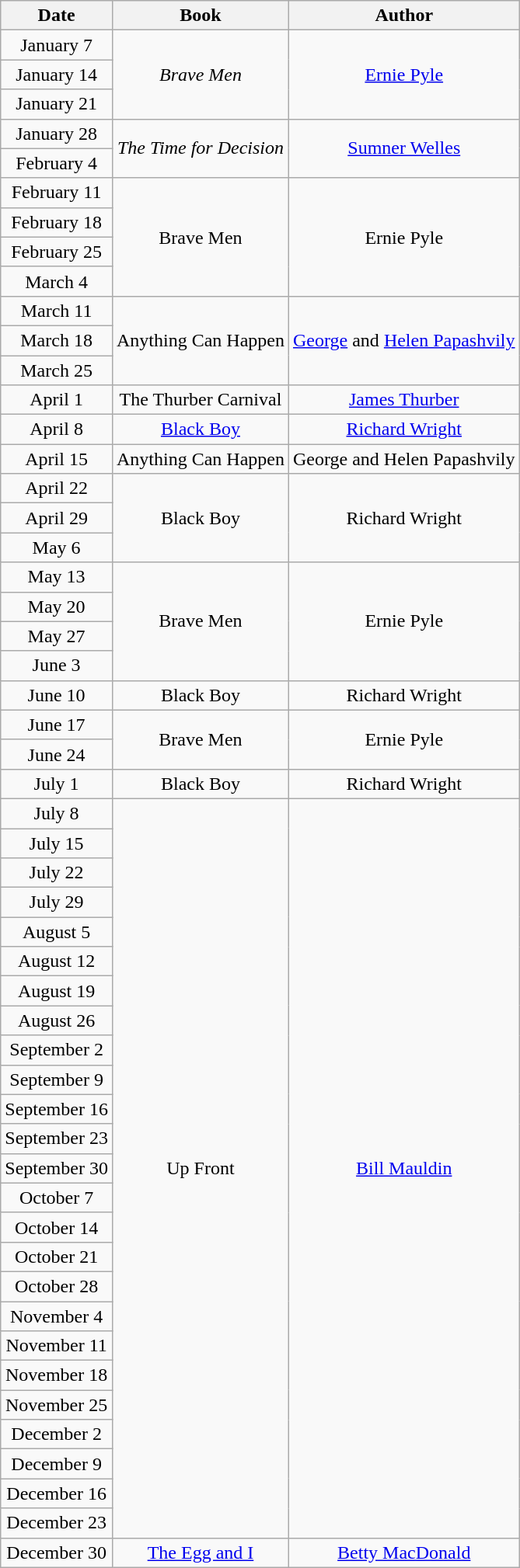<table class="wikitable sortable" style="text-align: center">
<tr>
<th>Date</th>
<th>Book</th>
<th>Author</th>
</tr>
<tr>
<td>January 7</td>
<td rowspan=3><em>Brave Men</em></td>
<td rowspan=3><a href='#'>Ernie Pyle</a></td>
</tr>
<tr>
<td>January 14</td>
</tr>
<tr>
<td>January 21</td>
</tr>
<tr>
<td>January 28</td>
<td rowspan=2><em>The Time for Decision</td>
<td rowspan=2><a href='#'>Sumner Welles</a></td>
</tr>
<tr>
<td>February 4</td>
</tr>
<tr>
<td>February 11</td>
<td rowspan=4></em>Brave Men<em></td>
<td rowspan=4>Ernie Pyle</td>
</tr>
<tr>
<td>February 18</td>
</tr>
<tr>
<td>February 25</td>
</tr>
<tr>
<td>March 4</td>
</tr>
<tr>
<td>March 11</td>
<td rowspan=3></em>Anything Can Happen<em></td>
<td rowspan=3><a href='#'>George</a> and <a href='#'>Helen Papashvily</a></td>
</tr>
<tr>
<td>March 18</td>
</tr>
<tr>
<td>March 25</td>
</tr>
<tr>
<td>April 1</td>
<td></em>The Thurber Carnival<em></td>
<td><a href='#'>James Thurber</a></td>
</tr>
<tr>
<td>April 8</td>
<td></em><a href='#'>Black Boy</a><em></td>
<td><a href='#'>Richard Wright</a></td>
</tr>
<tr>
<td>April 15</td>
<td></em>Anything Can Happen<em></td>
<td>George and Helen Papashvily</td>
</tr>
<tr>
<td>April 22</td>
<td rowspan=3></em>Black Boy<em></td>
<td rowspan=3>Richard Wright</td>
</tr>
<tr>
<td>April 29</td>
</tr>
<tr>
<td>May 6</td>
</tr>
<tr>
<td>May 13</td>
<td rowspan=4></em>Brave Men<em></td>
<td rowspan=4>Ernie Pyle</td>
</tr>
<tr>
<td>May 20</td>
</tr>
<tr>
<td>May 27</td>
</tr>
<tr>
<td>June 3</td>
</tr>
<tr>
<td>June 10</td>
<td></em>Black Boy<em></td>
<td>Richard Wright</td>
</tr>
<tr>
<td>June 17</td>
<td rowspan=2></em>Brave Men<em></td>
<td rowspan=2>Ernie Pyle</td>
</tr>
<tr>
<td>June 24</td>
</tr>
<tr>
<td>July 1</td>
<td></em>Black Boy<em></td>
<td>Richard Wright</td>
</tr>
<tr>
<td>July 8</td>
<td rowspan=25></em>Up Front<em></td>
<td rowspan=25><a href='#'>Bill Mauldin</a></td>
</tr>
<tr>
<td>July 15</td>
</tr>
<tr>
<td>July 22</td>
</tr>
<tr>
<td>July 29</td>
</tr>
<tr>
<td>August 5</td>
</tr>
<tr>
<td>August 12</td>
</tr>
<tr>
<td>August 19</td>
</tr>
<tr>
<td>August 26</td>
</tr>
<tr>
<td>September 2</td>
</tr>
<tr>
<td>September 9</td>
</tr>
<tr>
<td>September 16</td>
</tr>
<tr>
<td>September 23</td>
</tr>
<tr>
<td>September 30</td>
</tr>
<tr>
<td>October 7</td>
</tr>
<tr>
<td>October 14</td>
</tr>
<tr>
<td>October 21</td>
</tr>
<tr>
<td>October 28</td>
</tr>
<tr>
<td>November 4</td>
</tr>
<tr>
<td>November 11</td>
</tr>
<tr>
<td>November 18</td>
</tr>
<tr>
<td>November 25</td>
</tr>
<tr>
<td>December 2</td>
</tr>
<tr>
<td>December 9</td>
</tr>
<tr>
<td>December 16</td>
</tr>
<tr>
<td>December 23</td>
</tr>
<tr>
<td>December 30</td>
<td></em><a href='#'>The Egg and I</a><em></td>
<td><a href='#'>Betty MacDonald</a></td>
</tr>
</table>
